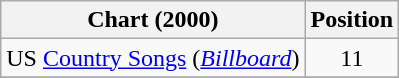<table class="wikitable sortable">
<tr>
<th scope="col">Chart (2000)</th>
<th scope="col">Position</th>
</tr>
<tr>
<td>US <a href='#'>Country Songs</a> (<em><a href='#'>Billboard</a></em>)</td>
<td align="center">11</td>
</tr>
<tr>
</tr>
</table>
